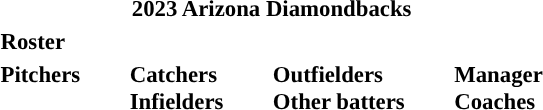<table class="toccolours" style="font-size: 95%;">
<tr>
<th colspan="10">2023 Arizona Diamondbacks</th>
</tr>
<tr>
<td colspan="10"><strong>Roster</strong></td>
</tr>
<tr>
<td valign="top"><strong>Pitchers</strong><br> 
 
 

  
 
  
 
 
 

   
  
 
 

  
 
 

    


  

   

 
  
</td>
<td width="25px"></td>
<td valign="top"><strong>Catchers</strong><br>  

 
  
<strong>Infielders</strong>
 
  
  
  
 

  
  
 
</td>
<td width="25px"></td>
<td valign="top"><strong>Outfielders</strong><br>  
  
  
  
  
 
  
 

<strong>Other batters</strong>
</td>
<td width="25px"></td>
<td valign="top"><strong>Manager</strong><br>
<strong>Coaches</strong>
 
 
 
 
 
 
 
 
 
 
 
 
 </td>
</tr>
<tr>
</tr>
</table>
